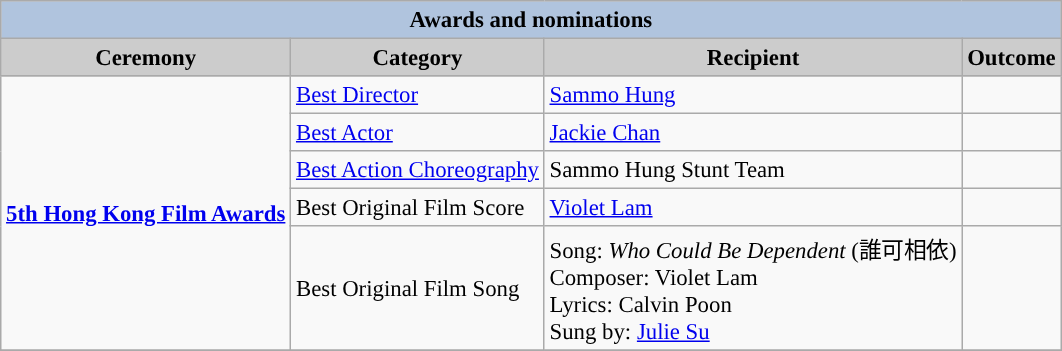<table class="wikitable" style="font-size:95%;" ;>
<tr style="background:#ccc; text-align:center;">
<th colspan="4" style="background: LightSteelBlue;">Awards and nominations</th>
</tr>
<tr style="background:#ccc; text-align:center;">
<th style="background:#ccc">Ceremony</th>
<th style="background:#ccc">Category</th>
<th style="background:#ccc">Recipient</th>
<th style="background:#ccc">Outcome</th>
</tr>
<tr>
<td rowspan=5><strong><a href='#'>5th Hong Kong Film Awards</a></strong></td>
<td><a href='#'>Best Director</a></td>
<td><a href='#'>Sammo Hung</a></td>
<td></td>
</tr>
<tr>
<td><a href='#'>Best Actor</a></td>
<td><a href='#'>Jackie Chan</a></td>
<td></td>
</tr>
<tr>
<td><a href='#'>Best Action Choreography</a></td>
<td>Sammo Hung Stunt Team</td>
<td></td>
</tr>
<tr>
<td>Best Original Film Score</td>
<td><a href='#'>Violet Lam</a></td>
<td></td>
</tr>
<tr>
<td>Best Original Film Song</td>
<td>Song: <em>Who Could Be Dependent</em> (誰可相依)<br>Composer: Violet Lam
<br>Lyrics: Calvin Poon
<br>Sung by: <a href='#'>Julie Su</a></td>
<td></td>
</tr>
<tr>
</tr>
</table>
